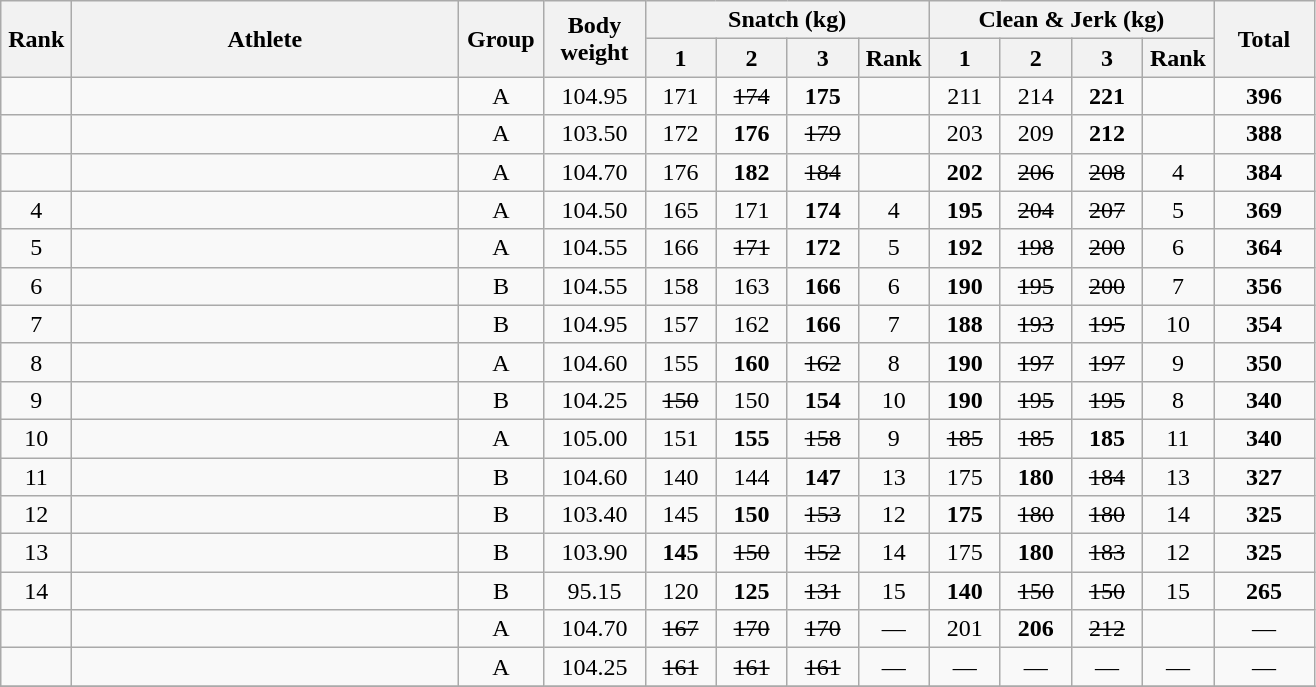<table class = "wikitable" style="text-align:center;">
<tr>
<th rowspan=2 width=40>Rank</th>
<th rowspan=2 width=250>Athlete</th>
<th rowspan=2 width=50>Group</th>
<th rowspan=2 width=60>Body weight</th>
<th colspan=4>Snatch (kg)</th>
<th colspan=4>Clean & Jerk (kg)</th>
<th rowspan=2 width=60>Total</th>
</tr>
<tr>
<th width=40>1</th>
<th width=40>2</th>
<th width=40>3</th>
<th width=40>Rank</th>
<th width=40>1</th>
<th width=40>2</th>
<th width=40>3</th>
<th width=40>Rank</th>
</tr>
<tr>
<td></td>
<td align=left></td>
<td>A</td>
<td>104.95</td>
<td>171</td>
<td><s>174</s></td>
<td><strong>175</strong></td>
<td></td>
<td>211</td>
<td>214</td>
<td><strong>221</strong></td>
<td></td>
<td><strong>396</strong></td>
</tr>
<tr>
<td></td>
<td align=left></td>
<td>A</td>
<td>103.50</td>
<td>172</td>
<td><strong>176</strong></td>
<td><s>179</s></td>
<td></td>
<td>203</td>
<td>209</td>
<td><strong>212</strong></td>
<td></td>
<td><strong>388</strong></td>
</tr>
<tr>
<td></td>
<td align=left></td>
<td>A</td>
<td>104.70</td>
<td>176</td>
<td><strong>182</strong></td>
<td><s>184</s></td>
<td></td>
<td><strong>202</strong></td>
<td><s>206</s></td>
<td><s>208</s></td>
<td>4</td>
<td><strong>384</strong></td>
</tr>
<tr>
<td>4</td>
<td align=left></td>
<td>A</td>
<td>104.50</td>
<td>165</td>
<td>171</td>
<td><strong>174</strong></td>
<td>4</td>
<td><strong>195</strong></td>
<td><s>204</s></td>
<td><s>207</s></td>
<td>5</td>
<td><strong>369</strong></td>
</tr>
<tr>
<td>5</td>
<td align=left></td>
<td>A</td>
<td>104.55</td>
<td>166</td>
<td><s>171</s></td>
<td><strong>172</strong></td>
<td>5</td>
<td><strong>192</strong></td>
<td><s>198</s></td>
<td><s>200</s></td>
<td>6</td>
<td><strong>364</strong></td>
</tr>
<tr>
<td>6</td>
<td align=left></td>
<td>B</td>
<td>104.55</td>
<td>158</td>
<td>163</td>
<td><strong>166</strong></td>
<td>6</td>
<td><strong>190</strong></td>
<td><s>195</s></td>
<td><s>200</s></td>
<td>7</td>
<td><strong>356</strong></td>
</tr>
<tr>
<td>7</td>
<td align=left></td>
<td>B</td>
<td>104.95</td>
<td>157</td>
<td>162</td>
<td><strong>166</strong></td>
<td>7</td>
<td><strong>188</strong></td>
<td><s>193</s></td>
<td><s>195</s></td>
<td>10</td>
<td><strong>354</strong></td>
</tr>
<tr>
<td>8</td>
<td align=left></td>
<td>A</td>
<td>104.60</td>
<td>155</td>
<td><strong>160</strong></td>
<td><s>162</s></td>
<td>8</td>
<td><strong>190</strong></td>
<td><s>197</s></td>
<td><s>197</s></td>
<td>9</td>
<td><strong>350</strong></td>
</tr>
<tr>
<td>9</td>
<td align=left></td>
<td>B</td>
<td>104.25</td>
<td><s>150</s></td>
<td>150</td>
<td><strong>154</strong></td>
<td>10</td>
<td><strong>190</strong></td>
<td><s>195</s></td>
<td><s>195</s></td>
<td>8</td>
<td><strong>340</strong></td>
</tr>
<tr>
<td>10</td>
<td align=left></td>
<td>A</td>
<td>105.00</td>
<td>151</td>
<td><strong>155</strong></td>
<td><s>158</s></td>
<td>9</td>
<td><s>185</s></td>
<td><s>185</s></td>
<td><strong>185</strong></td>
<td>11</td>
<td><strong>340</strong></td>
</tr>
<tr>
<td>11</td>
<td align=left></td>
<td>B</td>
<td>104.60</td>
<td>140</td>
<td>144</td>
<td><strong>147</strong></td>
<td>13</td>
<td>175</td>
<td><strong>180</strong></td>
<td><s>184</s></td>
<td>13</td>
<td><strong>327</strong></td>
</tr>
<tr>
<td>12</td>
<td align=left></td>
<td>B</td>
<td>103.40</td>
<td>145</td>
<td><strong>150</strong></td>
<td><s>153</s></td>
<td>12</td>
<td><strong>175</strong></td>
<td><s>180</s></td>
<td><s>180</s></td>
<td>14</td>
<td><strong>325</strong></td>
</tr>
<tr>
<td>13</td>
<td align=left></td>
<td>B</td>
<td>103.90</td>
<td><strong>145</strong></td>
<td><s>150</s></td>
<td><s>152</s></td>
<td>14</td>
<td>175</td>
<td><strong>180</strong></td>
<td><s>183</s></td>
<td>12</td>
<td><strong>325</strong></td>
</tr>
<tr>
<td>14</td>
<td align=left></td>
<td>B</td>
<td>95.15</td>
<td>120</td>
<td><strong>125</strong></td>
<td><s>131</s></td>
<td>15</td>
<td><strong>140</strong></td>
<td><s>150</s></td>
<td><s>150</s></td>
<td>15</td>
<td><strong>265</strong></td>
</tr>
<tr>
<td></td>
<td align=left></td>
<td>A</td>
<td>104.70</td>
<td><s>167</s></td>
<td><s>170</s></td>
<td><s>170</s></td>
<td>—</td>
<td>201</td>
<td><strong>206</strong></td>
<td><s>212</s></td>
<td></td>
<td>—</td>
</tr>
<tr>
<td></td>
<td align=left></td>
<td>A</td>
<td>104.25</td>
<td><s>161</s></td>
<td><s>161</s></td>
<td><s>161</s></td>
<td>—</td>
<td>—</td>
<td>—</td>
<td>—</td>
<td>—</td>
<td>—</td>
</tr>
<tr>
</tr>
</table>
